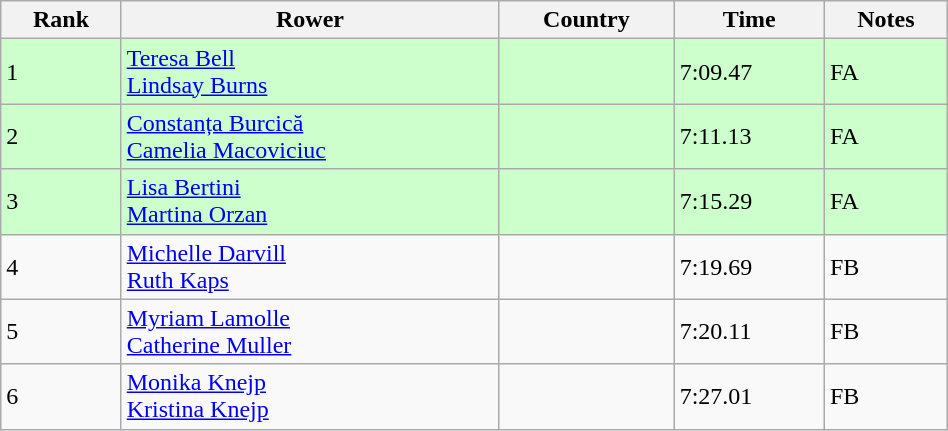<table class="wikitable sortable" width=50%>
<tr>
<th>Rank</th>
<th>Rower</th>
<th>Country</th>
<th>Time</th>
<th>Notes</th>
</tr>
<tr bgcolor=ccffcc>
<td>1</td>
<td><a href='#'>Teresa Bell</a><br><a href='#'>Lindsay Burns</a></td>
<td></td>
<td>7:09.47</td>
<td>FA</td>
</tr>
<tr bgcolor=ccffcc>
<td>2</td>
<td><a href='#'>Constanța Burcică</a><br><a href='#'>Camelia Macoviciuc</a></td>
<td></td>
<td>7:11.13</td>
<td>FA</td>
</tr>
<tr bgcolor=ccffcc>
<td>3</td>
<td><a href='#'>Lisa Bertini</a><br><a href='#'>Martina Orzan</a></td>
<td></td>
<td>7:15.29</td>
<td>FA</td>
</tr>
<tr>
<td>4</td>
<td><a href='#'>Michelle Darvill</a><br><a href='#'>Ruth Kaps</a></td>
<td></td>
<td>7:19.69</td>
<td>FB</td>
</tr>
<tr>
<td>5</td>
<td><a href='#'>Myriam Lamolle</a><br><a href='#'>Catherine Muller</a></td>
<td></td>
<td>7:20.11</td>
<td>FB</td>
</tr>
<tr>
<td>6</td>
<td><a href='#'>Monika Knejp</a><br><a href='#'>Kristina Knejp</a></td>
<td></td>
<td>7:27.01</td>
<td>FB</td>
</tr>
</table>
